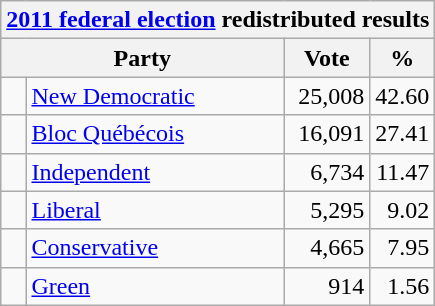<table class="wikitable">
<tr>
<th colspan="4"><a href='#'>2011 federal election</a> redistributed results</th>
</tr>
<tr>
<th bgcolor="#DDDDFF" width="130px" colspan="2">Party</th>
<th bgcolor="#DDDDFF" width="50px">Vote</th>
<th bgcolor="#DDDDFF" width="30px">%</th>
</tr>
<tr>
<td> </td>
<td><a href='#'>New Democratic</a></td>
<td align=right>25,008</td>
<td align=right>42.60</td>
</tr>
<tr>
<td> </td>
<td><a href='#'>Bloc Québécois</a></td>
<td align=right>16,091</td>
<td align=right>27.41</td>
</tr>
<tr>
<td> </td>
<td><a href='#'>Independent</a></td>
<td align=right>6,734</td>
<td align=right>11.47</td>
</tr>
<tr>
<td> </td>
<td><a href='#'>Liberal</a></td>
<td align=right>5,295</td>
<td align=right>9.02</td>
</tr>
<tr>
<td> </td>
<td><a href='#'>Conservative</a></td>
<td align=right>4,665</td>
<td align=right>7.95</td>
</tr>
<tr>
<td> </td>
<td><a href='#'>Green</a></td>
<td align=right>914</td>
<td align=right>1.56</td>
</tr>
</table>
